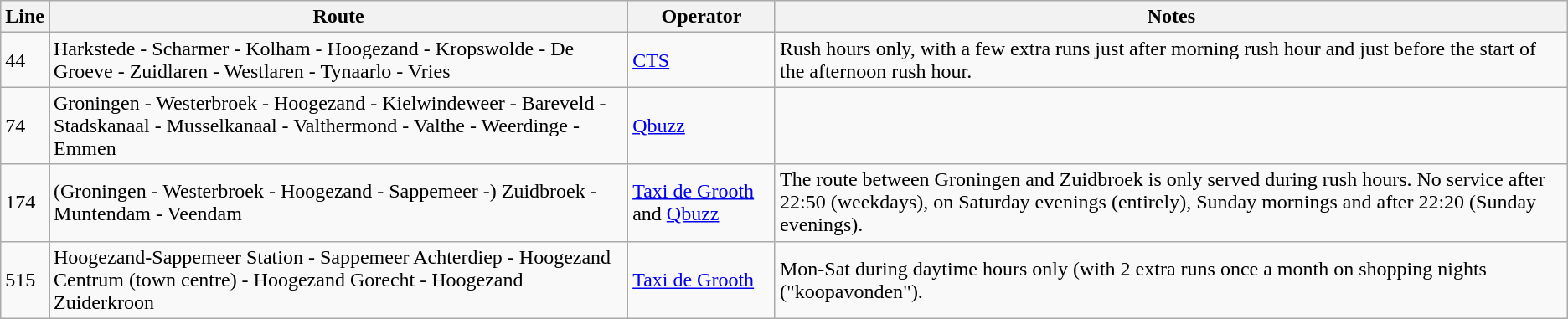<table class="wikitable">
<tr>
<th>Line</th>
<th>Route</th>
<th>Operator</th>
<th>Notes</th>
</tr>
<tr>
<td>44</td>
<td>Harkstede - Scharmer - Kolham - Hoogezand - Kropswolde - De Groeve - Zuidlaren - Westlaren - Tynaarlo - Vries</td>
<td><a href='#'>CTS</a></td>
<td>Rush hours only, with a few extra runs just after morning rush hour and just before the start of the afternoon rush hour.</td>
</tr>
<tr>
<td>74</td>
<td>Groningen - Westerbroek - Hoogezand - Kielwindeweer - Bareveld - Stadskanaal - Musselkanaal - Valthermond - Valthe - Weerdinge - Emmen</td>
<td><a href='#'>Qbuzz</a></td>
<td></td>
</tr>
<tr>
<td>174</td>
<td>(Groningen - Westerbroek - Hoogezand - Sappemeer -) Zuidbroek - Muntendam - Veendam</td>
<td><a href='#'>Taxi de Grooth</a> and <a href='#'>Qbuzz</a></td>
<td>The route between Groningen and Zuidbroek is only served during rush hours. No service after 22:50 (weekdays), on Saturday evenings (entirely), Sunday mornings and after 22:20 (Sunday evenings).</td>
</tr>
<tr>
<td>515</td>
<td>Hoogezand-Sappemeer Station - Sappemeer Achterdiep - Hoogezand Centrum (town centre) - Hoogezand Gorecht - Hoogezand Zuiderkroon</td>
<td><a href='#'>Taxi de Grooth</a></td>
<td>Mon-Sat during daytime hours only (with 2 extra runs once a month on shopping nights ("koopavonden").</td>
</tr>
</table>
